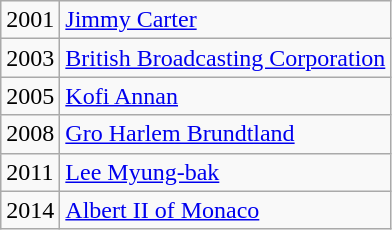<table class="wikitable">
<tr>
<td>2001</td>
<td><a href='#'>Jimmy Carter</a></td>
</tr>
<tr>
<td>2003</td>
<td><a href='#'>British Broadcasting Corporation</a></td>
</tr>
<tr>
<td>2005</td>
<td><a href='#'>Kofi Annan</a></td>
</tr>
<tr>
<td>2008</td>
<td><a href='#'>Gro Harlem Brundtland</a></td>
</tr>
<tr>
<td>2011</td>
<td><a href='#'>Lee Myung-bak</a></td>
</tr>
<tr>
<td>2014</td>
<td><a href='#'>Albert II of Monaco</a></td>
</tr>
</table>
